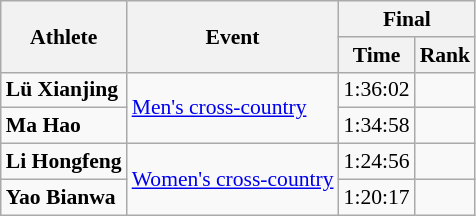<table class=wikitable style=font-size:90%;text-align:center>
<tr>
<th rowspan="2">Athlete</th>
<th rowspan="2">Event</th>
<th colspan=2>Final</th>
</tr>
<tr>
<th>Time</th>
<th>Rank</th>
</tr>
<tr>
<td align=left><strong>Lü Xianjing</strong></td>
<td align=left rowspan=2><a href='#'>Men's cross-country</a></td>
<td>1:36:02</td>
<td></td>
</tr>
<tr>
<td align=left><strong>Ma Hao</strong></td>
<td>1:34:58</td>
<td></td>
</tr>
<tr>
<td align=left><strong>Li Hongfeng</strong></td>
<td align=left rowspan=2><a href='#'>Women's cross-country</a></td>
<td>1:24:56</td>
<td></td>
</tr>
<tr>
<td align=left><strong>Yao Bianwa</strong></td>
<td>1:20:17</td>
<td></td>
</tr>
</table>
